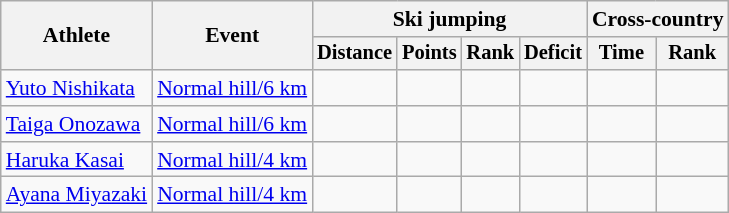<table class="wikitable" style="font-size:90%">
<tr>
<th rowspan="2">Athlete</th>
<th rowspan="2">Event</th>
<th colspan="4">Ski jumping</th>
<th colspan="2">Cross-country</th>
</tr>
<tr style="font-size:95%">
<th>Distance</th>
<th>Points</th>
<th>Rank</th>
<th>Deficit</th>
<th>Time</th>
<th>Rank</th>
</tr>
<tr align=center>
<td align=left><a href='#'>Yuto Nishikata</a></td>
<td align=left><a href='#'>Normal hill/6 km</a></td>
<td></td>
<td></td>
<td></td>
<td></td>
<td></td>
<td></td>
</tr>
<tr align=center>
<td align=left><a href='#'>Taiga Onozawa</a></td>
<td align=left><a href='#'>Normal hill/6 km</a></td>
<td></td>
<td></td>
<td></td>
<td></td>
<td></td>
<td></td>
</tr>
<tr align=center>
<td align=left><a href='#'>Haruka Kasai</a></td>
<td align=left><a href='#'>Normal hill/4 km</a></td>
<td></td>
<td></td>
<td></td>
<td></td>
<td></td>
<td></td>
</tr>
<tr align=center>
<td align=left><a href='#'>Ayana Miyazaki</a></td>
<td align=left><a href='#'>Normal hill/4 km</a></td>
<td></td>
<td></td>
<td></td>
<td></td>
<td></td>
<td></td>
</tr>
</table>
